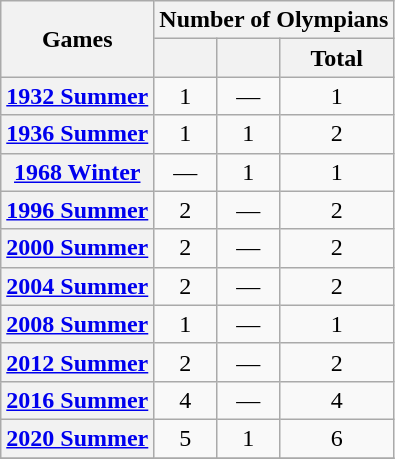<table class="wikitable sortable plainrowheaders" style="text-align:center">
<tr>
<th scope=col rowspan="2">Games</th>
<th scope=colgroup colspan="4">Number of Olympians</th>
</tr>
<tr>
<th scope=col></th>
<th scope=col></th>
<th scope=col>Total</th>
</tr>
<tr>
<th scope=row><a href='#'>1932 Summer</a></th>
<td>1</td>
<td>—</td>
<td>1</td>
</tr>
<tr>
<th scope=row><a href='#'>1936 Summer</a></th>
<td>1</td>
<td>1</td>
<td>2</td>
</tr>
<tr>
<th scope=row><a href='#'>1968 Winter</a></th>
<td>—</td>
<td>1</td>
<td>1</td>
</tr>
<tr>
<th scope=row><a href='#'>1996 Summer</a></th>
<td>2</td>
<td>—</td>
<td>2</td>
</tr>
<tr>
<th scope=row><a href='#'>2000 Summer</a></th>
<td>2</td>
<td>—</td>
<td>2</td>
</tr>
<tr>
<th scope=row><a href='#'>2004 Summer</a></th>
<td>2</td>
<td>—</td>
<td>2</td>
</tr>
<tr>
<th scope=row><a href='#'>2008 Summer</a></th>
<td>1</td>
<td>—</td>
<td>1</td>
</tr>
<tr>
<th scope=row><a href='#'>2012 Summer</a></th>
<td>2</td>
<td>—</td>
<td>2</td>
</tr>
<tr>
<th scope=row><a href='#'>2016 Summer</a></th>
<td>4</td>
<td>—</td>
<td>4</td>
</tr>
<tr>
<th scope=row><a href='#'>2020 Summer</a></th>
<td>5</td>
<td>1</td>
<td>6</td>
</tr>
<tr>
</tr>
</table>
